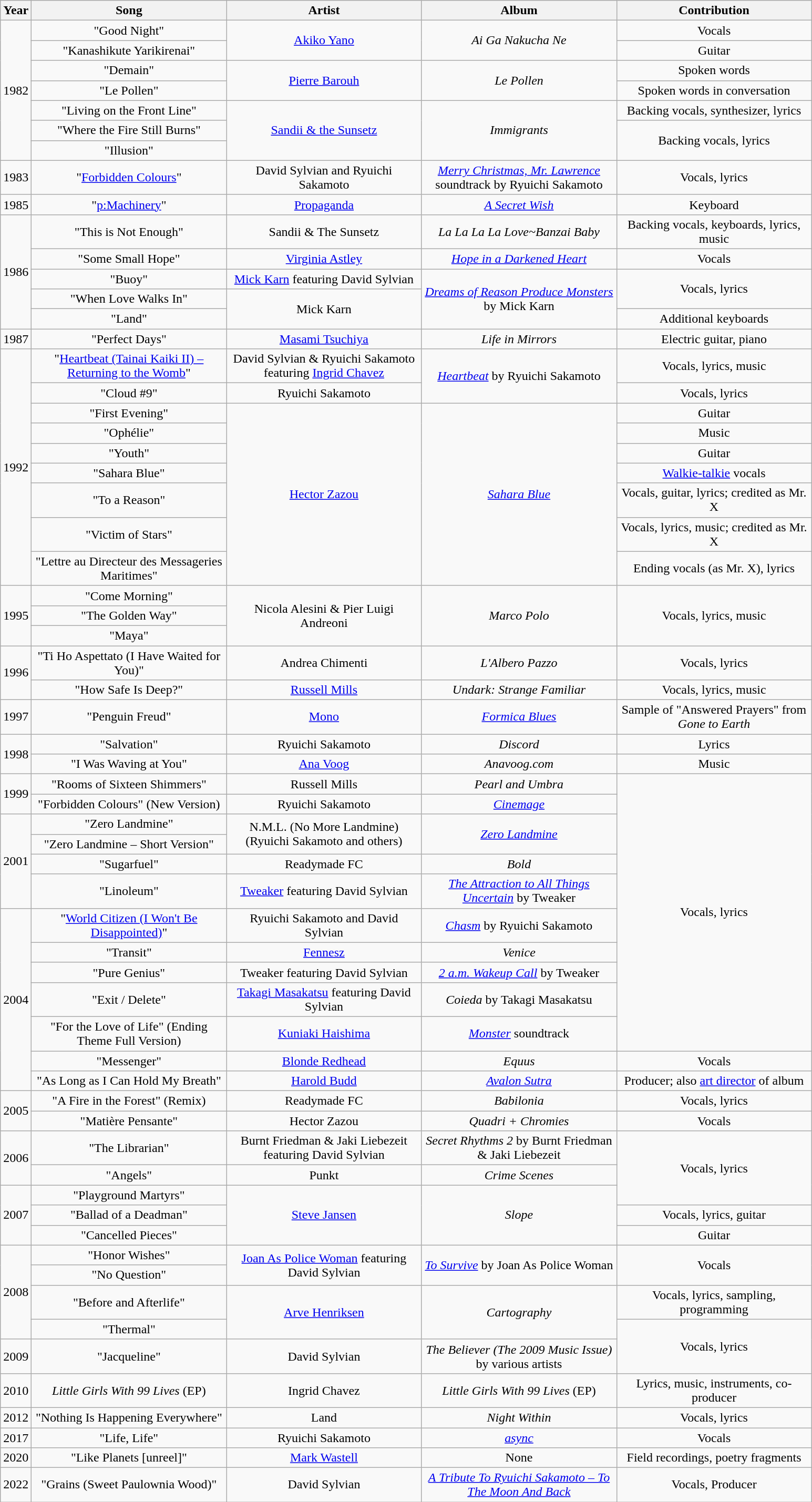<table class="wikitable" style="text-align:center">
<tr>
<th>Year</th>
<th style="width:15em;">Song</th>
<th style="width:15em;">Artist</th>
<th style="width:15em;">Album</th>
<th style="width:15em;">Contribution</th>
</tr>
<tr>
<td rowspan="7">1982</td>
<td>"Good Night"</td>
<td rowspan="2"><a href='#'>Akiko Yano</a></td>
<td rowspan="2"><em>Ai Ga Nakucha Ne</em></td>
<td>Vocals</td>
</tr>
<tr>
<td>"Kanashikute Yarikirenai"</td>
<td>Guitar</td>
</tr>
<tr>
<td>"Demain"</td>
<td rowspan="2"><a href='#'>Pierre Barouh</a></td>
<td rowspan="2"><em>Le Pollen</em></td>
<td>Spoken words</td>
</tr>
<tr>
<td>"Le Pollen"</td>
<td>Spoken words in conversation</td>
</tr>
<tr>
<td>"Living on the Front Line"</td>
<td rowspan="3"><a href='#'>Sandii & the Sunsetz</a></td>
<td rowspan="3"><em>Immigrants</em></td>
<td>Backing vocals, synthesizer, lyrics</td>
</tr>
<tr>
<td>"Where the Fire Still Burns"</td>
<td rowspan="2">Backing vocals, lyrics</td>
</tr>
<tr>
<td>"Illusion"</td>
</tr>
<tr>
<td>1983</td>
<td>"<a href='#'>Forbidden Colours</a>"</td>
<td>David Sylvian and Ryuichi Sakamoto</td>
<td><em><a href='#'>Merry Christmas, Mr. Lawrence</a></em> soundtrack by Ryuichi Sakamoto</td>
<td>Vocals, lyrics</td>
</tr>
<tr>
<td>1985</td>
<td>"<a href='#'>p:Machinery</a>"</td>
<td><a href='#'>Propaganda</a></td>
<td><em><a href='#'>A Secret Wish</a></em></td>
<td>Keyboard</td>
</tr>
<tr>
<td rowspan="5">1986</td>
<td>"This is Not Enough"</td>
<td>Sandii & The Sunsetz</td>
<td><em>La La La La Love~Banzai Baby</em></td>
<td>Backing vocals, keyboards, lyrics, music</td>
</tr>
<tr>
<td>"Some Small Hope"</td>
<td><a href='#'>Virginia Astley</a></td>
<td><em><a href='#'>Hope in a Darkened Heart</a></em></td>
<td>Vocals</td>
</tr>
<tr>
<td>"Buoy"</td>
<td><a href='#'>Mick Karn</a> featuring David Sylvian</td>
<td rowspan="3"><em><a href='#'>Dreams of Reason Produce Monsters</a></em> by Mick Karn</td>
<td rowspan="2">Vocals, lyrics</td>
</tr>
<tr>
<td>"When Love Walks In"</td>
<td rowspan="2">Mick Karn</td>
</tr>
<tr>
<td>"Land"</td>
<td>Additional keyboards</td>
</tr>
<tr>
<td>1987</td>
<td>"Perfect Days"</td>
<td><a href='#'>Masami Tsuchiya</a></td>
<td><em>Life in Mirrors</em></td>
<td>Electric guitar, piano</td>
</tr>
<tr>
<td rowspan="9">1992</td>
<td>"<a href='#'>Heartbeat (Tainai Kaiki II) – Returning to the Womb</a>"</td>
<td>David Sylvian & Ryuichi Sakamoto featuring <a href='#'>Ingrid Chavez</a></td>
<td rowspan="2"><em><a href='#'>Heartbeat</a></em> by Ryuichi Sakamoto</td>
<td>Vocals, lyrics, music</td>
</tr>
<tr>
<td>"Cloud #9"</td>
<td>Ryuichi Sakamoto</td>
<td>Vocals, lyrics</td>
</tr>
<tr>
<td>"First Evening"</td>
<td rowspan="7"><a href='#'>Hector Zazou</a></td>
<td rowspan="7"><em><a href='#'>Sahara Blue</a></em></td>
<td>Guitar</td>
</tr>
<tr>
<td>"Ophélie"</td>
<td>Music</td>
</tr>
<tr>
<td>"Youth"</td>
<td>Guitar</td>
</tr>
<tr>
<td>"Sahara Blue"</td>
<td><a href='#'>Walkie-talkie</a> vocals</td>
</tr>
<tr>
<td>"To a Reason"</td>
<td>Vocals, guitar, lyrics; credited as Mr. X</td>
</tr>
<tr>
<td>"Victim of Stars"</td>
<td>Vocals, lyrics, music; credited as Mr. X</td>
</tr>
<tr>
<td>"Lettre au Directeur des Messageries Maritimes"</td>
<td>Ending vocals (as Mr. X), lyrics</td>
</tr>
<tr>
<td rowspan="3">1995</td>
<td>"Come Morning"</td>
<td rowspan="3">Nicola Alesini & Pier Luigi Andreoni</td>
<td rowspan="3"><em>Marco Polo</em></td>
<td rowspan="3">Vocals, lyrics, music</td>
</tr>
<tr>
<td>"The Golden Way"</td>
</tr>
<tr>
<td>"Maya"</td>
</tr>
<tr>
<td rowspan="2">1996</td>
<td>"Ti Ho Aspettato (I Have Waited for You)"</td>
<td>Andrea Chimenti</td>
<td><em>L'Albero Pazzo</em></td>
<td>Vocals, lyrics</td>
</tr>
<tr>
<td>"How Safe Is Deep?"</td>
<td><a href='#'>Russell Mills</a></td>
<td><em>Undark: Strange Familiar</em></td>
<td>Vocals, lyrics, music</td>
</tr>
<tr>
<td>1997</td>
<td>"Penguin Freud"</td>
<td><a href='#'>Mono</a></td>
<td><em><a href='#'>Formica Blues</a></em></td>
<td>Sample of "Answered Prayers" from <em>Gone to Earth</em></td>
</tr>
<tr>
<td rowspan="2">1998</td>
<td>"Salvation"</td>
<td>Ryuichi Sakamoto</td>
<td><em>Discord</em></td>
<td>Lyrics</td>
</tr>
<tr>
<td>"I Was Waving at You"</td>
<td><a href='#'>Ana Voog</a></td>
<td><em>Anavoog.com</em></td>
<td>Music</td>
</tr>
<tr>
<td rowspan="2">1999</td>
<td>"Rooms of Sixteen Shimmers"</td>
<td>Russell Mills</td>
<td><em>Pearl and Umbra</em></td>
<td rowspan="11">Vocals, lyrics</td>
</tr>
<tr>
<td>"Forbidden Colours" (New Version)</td>
<td>Ryuichi Sakamoto</td>
<td><em><a href='#'>Cinemage</a></em></td>
</tr>
<tr>
<td rowspan="4">2001</td>
<td>"Zero Landmine"</td>
<td rowspan="2">N.M.L. (No More Landmine) (Ryuichi Sakamoto and others)</td>
<td rowspan="2"><em><a href='#'>Zero Landmine</a></em></td>
</tr>
<tr>
<td>"Zero Landmine – Short Version"</td>
</tr>
<tr>
<td>"Sugarfuel"</td>
<td>Readymade FC</td>
<td><em>Bold</em></td>
</tr>
<tr>
<td>"Linoleum"</td>
<td><a href='#'>Tweaker</a> featuring David Sylvian</td>
<td><em><a href='#'>The Attraction to All Things Uncertain</a></em> by Tweaker</td>
</tr>
<tr>
<td rowspan="7">2004</td>
<td>"<a href='#'>World Citizen (I Won't Be Disappointed)</a>"</td>
<td>Ryuichi Sakamoto and David Sylvian</td>
<td><em><a href='#'>Chasm</a></em> by Ryuichi Sakamoto</td>
</tr>
<tr>
<td>"Transit"</td>
<td><a href='#'>Fennesz</a></td>
<td><em>Venice</em></td>
</tr>
<tr>
<td>"Pure Genius"</td>
<td>Tweaker featuring David Sylvian</td>
<td><em><a href='#'>2 a.m. Wakeup Call</a></em> by Tweaker</td>
</tr>
<tr>
<td>"Exit / Delete"</td>
<td><a href='#'>Takagi Masakatsu</a> featuring David Sylvian</td>
<td><em>Coieda</em> by Takagi Masakatsu</td>
</tr>
<tr>
<td>"For the Love of Life" (Ending Theme Full Version)</td>
<td><a href='#'>Kuniaki Haishima</a></td>
<td><em><a href='#'>Monster</a></em> soundtrack</td>
</tr>
<tr>
<td>"Messenger"</td>
<td><a href='#'>Blonde Redhead</a></td>
<td><em>Equus</em></td>
<td>Vocals</td>
</tr>
<tr>
<td>"As Long as I Can Hold My Breath"</td>
<td><a href='#'>Harold Budd</a></td>
<td><em><a href='#'>Avalon Sutra</a></em></td>
<td>Producer; also <a href='#'>art director</a> of album</td>
</tr>
<tr>
<td rowspan="2">2005</td>
<td>"A Fire in the Forest" (Remix)</td>
<td>Readymade FC</td>
<td><em>Babilonia</em></td>
<td>Vocals, lyrics</td>
</tr>
<tr>
<td>"Matière Pensante"</td>
<td>Hector Zazou</td>
<td><em>Quadri + Chromies</em></td>
<td>Vocals</td>
</tr>
<tr>
<td rowspan="2">2006</td>
<td>"The Librarian"</td>
<td>Burnt Friedman & Jaki Liebezeit featuring David Sylvian</td>
<td><em>Secret Rhythms 2</em> by Burnt Friedman & Jaki Liebezeit</td>
<td rowspan="3">Vocals, lyrics</td>
</tr>
<tr>
<td>"Angels"</td>
<td>Punkt</td>
<td><em>Crime Scenes</em></td>
</tr>
<tr>
<td rowspan="3">2007</td>
<td>"Playground Martyrs"</td>
<td rowspan="3"><a href='#'>Steve Jansen</a></td>
<td rowspan="3"><em>Slope</em></td>
</tr>
<tr>
<td>"Ballad of a Deadman"</td>
<td>Vocals, lyrics, guitar</td>
</tr>
<tr>
<td>"Cancelled Pieces"</td>
<td>Guitar</td>
</tr>
<tr>
<td rowspan="4">2008</td>
<td>"Honor Wishes"</td>
<td rowspan="2"><a href='#'>Joan As Police Woman</a> featuring David Sylvian</td>
<td rowspan="2"><em><a href='#'>To Survive</a></em> by Joan As Police Woman</td>
<td rowspan="2">Vocals</td>
</tr>
<tr>
<td>"No Question"</td>
</tr>
<tr>
<td>"Before and Afterlife"</td>
<td rowspan="2"><a href='#'>Arve Henriksen</a></td>
<td rowspan="2"><em>Cartography</em></td>
<td>Vocals, lyrics, sampling, programming</td>
</tr>
<tr>
<td>"Thermal"</td>
<td rowspan="2">Vocals, lyrics</td>
</tr>
<tr>
<td>2009</td>
<td>"Jacqueline"</td>
<td>David Sylvian</td>
<td><em>The Believer (The 2009 Music Issue)</em> by various artists</td>
</tr>
<tr>
<td>2010</td>
<td><em>Little Girls With 99 Lives</em> (EP)</td>
<td>Ingrid Chavez</td>
<td><em>Little Girls With 99 Lives</em> (EP)</td>
<td>Lyrics, music, instruments, co-producer</td>
</tr>
<tr>
<td>2012</td>
<td>"Nothing Is Happening Everywhere"</td>
<td>Land</td>
<td><em>Night Within</em></td>
<td>Vocals, lyrics</td>
</tr>
<tr>
<td>2017</td>
<td>"Life, Life"</td>
<td>Ryuichi Sakamoto</td>
<td><em><a href='#'>async</a></em></td>
<td>Vocals</td>
</tr>
<tr>
<td>2020</td>
<td>"Like Planets [unreel]"</td>
<td><a href='#'>Mark Wastell</a></td>
<td>None</td>
<td>Field recordings, poetry fragments</td>
</tr>
<tr>
<td>2022</td>
<td>"Grains (Sweet Paulownia Wood)"</td>
<td>David Sylvian</td>
<td><a href='#'><em>A Tribute To Ryuichi Sakamoto – To The Moon And Back</em></a></td>
<td>Vocals, Producer</td>
</tr>
</table>
